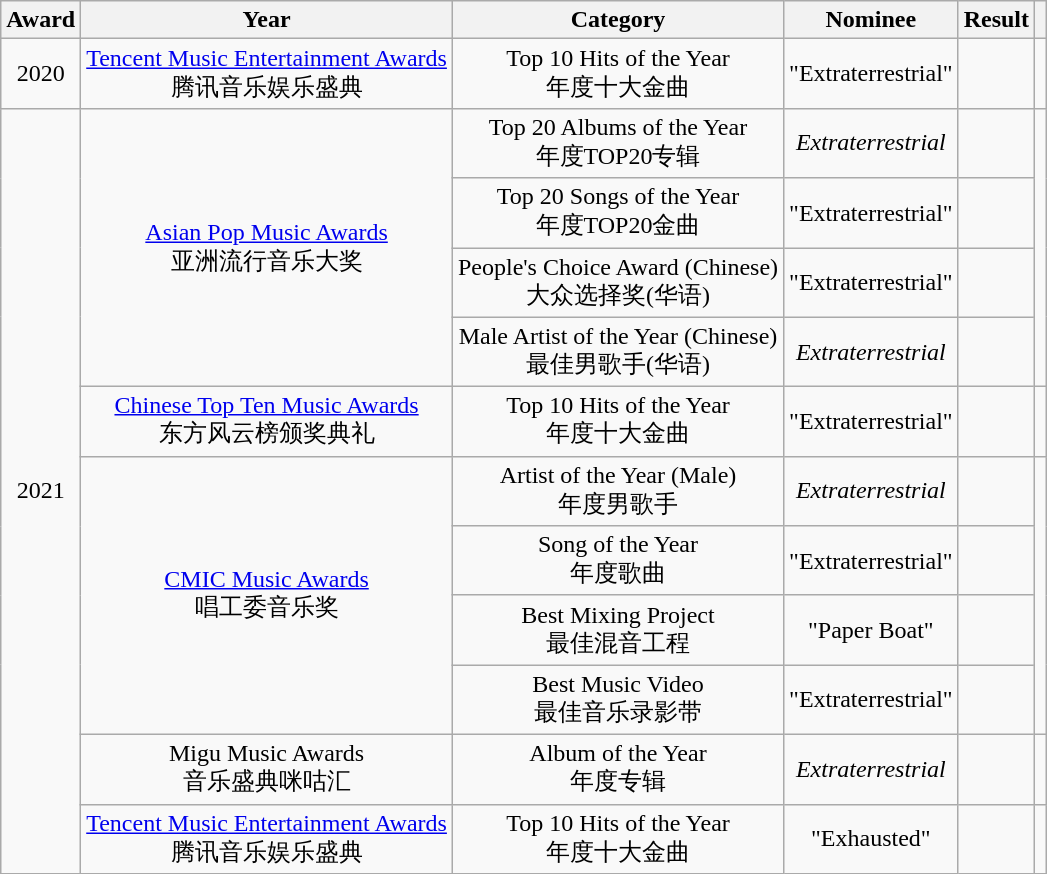<table class="wikitable plainrowheaders sortable" style="text-align:center;">
<tr>
<th scope="col">Award</th>
<th scope="col">Year</th>
<th scope="col">Category</th>
<th scope="col">Nominee</th>
<th scope="col">Result</th>
<th class="unsortable"></th>
</tr>
<tr>
<td rowspan="1">2020</td>
<td><a href='#'>Tencent Music Entertainment Awards</a><br>腾讯音乐娱乐盛典</td>
<td>Top 10 Hits of the Year<br>年度十大金曲</td>
<td>"Extraterrestrial"</td>
<td></td>
<td></td>
</tr>
<tr>
<td rowspan="11">2021</td>
<td rowspan="4"><a href='#'>Asian Pop Music Awards</a><br>亚洲流行音乐大奖</td>
<td>Top 20 Albums of the Year<br>年度TOP20专辑</td>
<td><em>Extraterrestrial</em></td>
<td></td>
<td rowspan="4"></td>
</tr>
<tr>
<td>Top 20 Songs of the Year<br>年度TOP20金曲</td>
<td>"Extraterrestrial"</td>
<td></td>
</tr>
<tr>
<td>People's Choice Award (Chinese)<br>大众选择奖(华语)</td>
<td>"Extraterrestrial"</td>
<td></td>
</tr>
<tr>
<td>Male Artist of the Year (Chinese)<br>最佳男歌手(华语)</td>
<td><em>Extraterrestrial</em></td>
<td></td>
</tr>
<tr>
<td><a href='#'>Chinese Top Ten Music Awards</a><br>东方风云榜颁奖典礼</td>
<td>Top 10 Hits of the Year<br>年度十大金曲</td>
<td>"Extraterrestrial"</td>
<td></td>
<td></td>
</tr>
<tr>
<td rowspan="4"><a href='#'>CMIC Music Awards</a><br>唱工委音乐奖</td>
<td>Artist of the Year (Male)<br>年度男歌手</td>
<td><em>Extraterrestrial</em></td>
<td></td>
<td rowspan="4"></td>
</tr>
<tr>
<td>Song of the Year<br>年度歌曲</td>
<td>"Extraterrestrial"</td>
<td></td>
</tr>
<tr>
<td>Best Mixing Project<br>最佳混音工程</td>
<td>"Paper Boat"</td>
<td></td>
</tr>
<tr>
<td>Best Music Video<br>最佳音乐录影带</td>
<td>"Extraterrestrial"</td>
<td></td>
</tr>
<tr>
<td>Migu Music Awards<br>音乐盛典咪咕汇</td>
<td>Album of the Year<br>年度专辑</td>
<td><em>Extraterrestrial</em></td>
<td></td>
<td></td>
</tr>
<tr>
<td><a href='#'>Tencent Music Entertainment Awards</a><br>腾讯音乐娱乐盛典</td>
<td>Top 10 Hits of the Year<br>年度十大金曲</td>
<td>"Exhausted"</td>
<td></td>
<td></td>
</tr>
</table>
